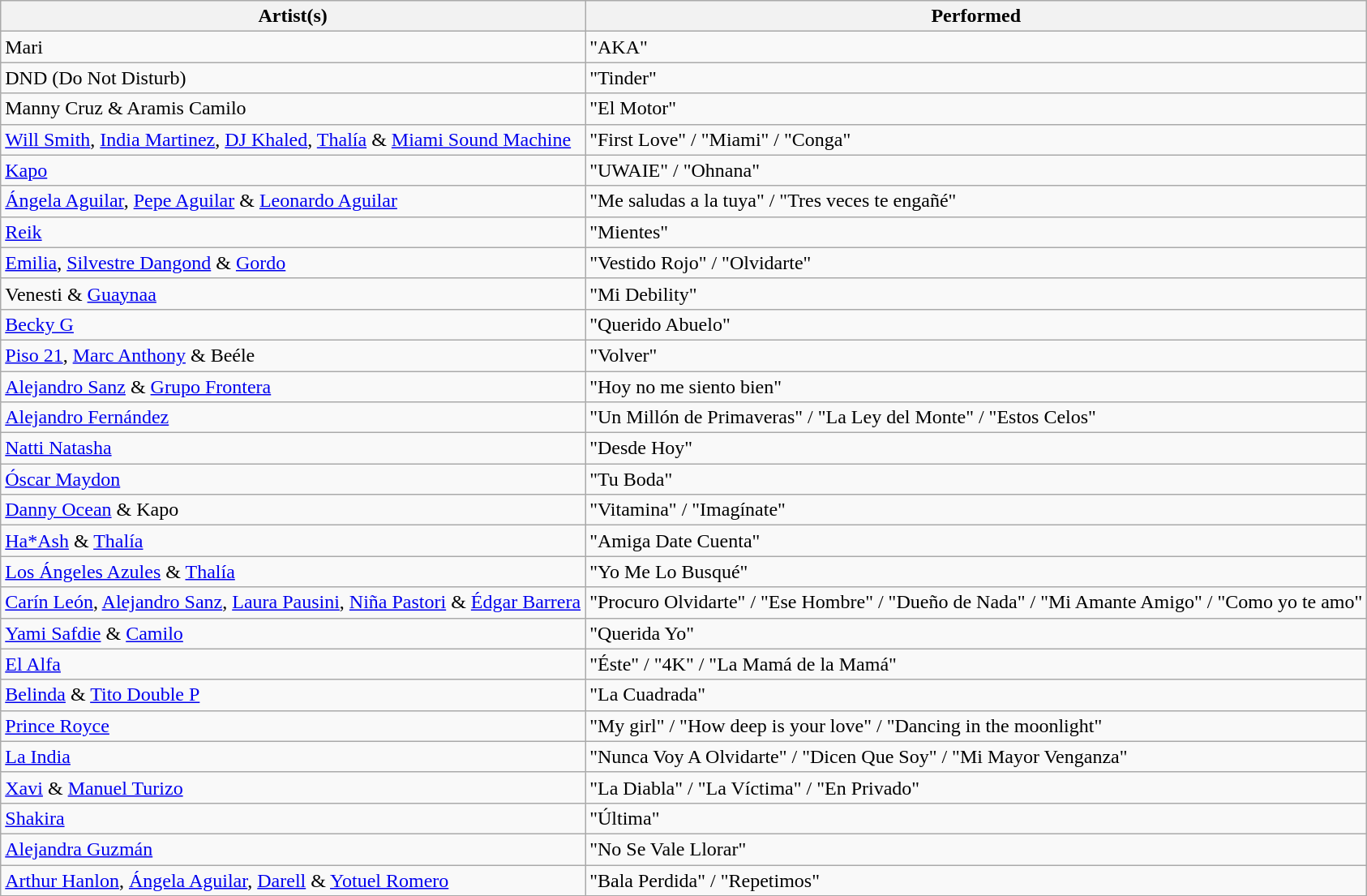<table class="wikitable">
<tr>
<th>Artist(s)</th>
<th>Performed</th>
</tr>
<tr>
<td>Mari</td>
<td>"AKA"</td>
</tr>
<tr>
<td>DND (Do Not Disturb)</td>
<td>"Tinder"</td>
</tr>
<tr>
<td>Manny Cruz & Aramis Camilo</td>
<td>"El Motor"</td>
</tr>
<tr>
<td><a href='#'>Will Smith</a>, <a href='#'>India Martinez</a>, <a href='#'>DJ Khaled</a>, <a href='#'>Thalía</a> & <a href='#'>Miami Sound Machine</a></td>
<td>"First Love" / "Miami" / "Conga"</td>
</tr>
<tr>
<td><a href='#'>Kapo</a></td>
<td>"UWAIE" / "Ohnana"</td>
</tr>
<tr>
<td><a href='#'>Ángela Aguilar</a>, <a href='#'>Pepe Aguilar</a> & <a href='#'>Leonardo Aguilar</a></td>
<td>"Me saludas a la tuya" / "Tres veces te engañé"</td>
</tr>
<tr>
<td><a href='#'>Reik</a></td>
<td>"Mientes"</td>
</tr>
<tr>
<td><a href='#'>Emilia</a>, <a href='#'>Silvestre Dangond</a> & <a href='#'>Gordo</a></td>
<td>"Vestido Rojo" / "Olvidarte"</td>
</tr>
<tr>
<td>Venesti & <a href='#'>Guaynaa</a></td>
<td>"Mi Debility"</td>
</tr>
<tr>
<td><a href='#'>Becky G</a></td>
<td>"Querido Abuelo"</td>
</tr>
<tr>
<td><a href='#'>Piso 21</a>, <a href='#'>Marc Anthony</a> & Beéle</td>
<td>"Volver"</td>
</tr>
<tr>
<td><a href='#'>Alejandro Sanz</a> & <a href='#'>Grupo Frontera</a></td>
<td>"Hoy no me siento bien"</td>
</tr>
<tr>
<td><a href='#'>Alejandro Fernández</a></td>
<td>"Un Millón de Primaveras" / "La Ley del Monte" / "Estos Celos"</td>
</tr>
<tr>
<td><a href='#'>Natti Natasha</a></td>
<td>"Desde Hoy"</td>
</tr>
<tr>
<td><a href='#'>Óscar Maydon</a></td>
<td>"Tu Boda"</td>
</tr>
<tr>
<td><a href='#'>Danny Ocean</a> & Kapo</td>
<td>"Vitamina" / "Imagínate"</td>
</tr>
<tr>
<td><a href='#'>Ha*Ash</a> & <a href='#'>Thalía</a></td>
<td>"Amiga Date Cuenta"</td>
</tr>
<tr>
<td><a href='#'>Los Ángeles Azules</a> & <a href='#'>Thalía</a></td>
<td>"Yo Me Lo Busqué"</td>
</tr>
<tr>
<td><a href='#'>Carín León</a>, <a href='#'>Alejandro Sanz</a>, <a href='#'>Laura Pausini</a>, <a href='#'>Niña Pastori</a> & <a href='#'>Édgar Barrera</a></td>
<td>"Procuro Olvidarte" /  "Ese Hombre" / "Dueño de Nada" / "Mi Amante Amigo" / "Como yo te amo"</td>
</tr>
<tr>
<td><a href='#'>Yami Safdie</a> & <a href='#'>Camilo</a></td>
<td>"Querida Yo"</td>
</tr>
<tr>
<td><a href='#'>El Alfa</a></td>
<td>"Éste" / "4K" / "La Mamá de la Mamá"</td>
</tr>
<tr>
<td><a href='#'>Belinda</a> & <a href='#'>Tito Double P</a></td>
<td>"La Cuadrada"</td>
</tr>
<tr>
<td><a href='#'>Prince Royce</a></td>
<td>"My girl" / "How deep is your love" / "Dancing in the moonlight"</td>
</tr>
<tr>
<td><a href='#'>La India</a></td>
<td>"Nunca Voy A Olvidarte" / "Dicen Que Soy" / "Mi Mayor Venganza"</td>
</tr>
<tr>
<td><a href='#'>Xavi</a> & <a href='#'>Manuel Turizo</a></td>
<td>"La Diabla" / "La Víctima" / "En Privado"</td>
</tr>
<tr>
<td><a href='#'>Shakira</a></td>
<td>"Última"</td>
</tr>
<tr>
<td><a href='#'>Alejandra Guzmán</a></td>
<td>"No Se Vale Llorar"</td>
</tr>
<tr>
<td><a href='#'>Arthur Hanlon</a>, <a href='#'>Ángela Aguilar</a>, <a href='#'>Darell</a> & <a href='#'>Yotuel Romero</a></td>
<td>"Bala Perdida" / "Repetimos"</td>
</tr>
<tr>
</tr>
</table>
